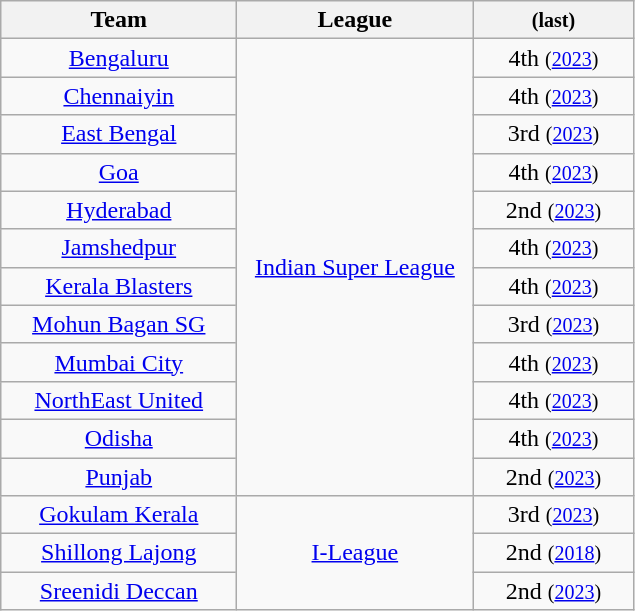<table class="wikitable plainrowheaders" style="text-align:center">
<tr>
<th scope="col" style="width:150px">Team</th>
<th scope="col" style="width:150px">League</th>
<th scope="col" style="width:100px"> <small>(last)</small></th>
</tr>
<tr>
<td><a href='#'>Bengaluru</a></td>
<td rowspan="12" align="center"><a href='#'>Indian Super League</a></td>
<td>4th <small> (<a href='#'>2023</a>) </small></td>
</tr>
<tr>
<td><a href='#'>Chennaiyin</a></td>
<td>4th <small> (<a href='#'>2023</a>) </small></td>
</tr>
<tr>
<td><a href='#'>East Bengal</a></td>
<td>3rd <small> (<a href='#'>2023</a>) </small></td>
</tr>
<tr>
<td><a href='#'>Goa</a></td>
<td>4th <small> (<a href='#'>2023</a>) </small></td>
</tr>
<tr>
<td><a href='#'>Hyderabad</a></td>
<td>2nd <small> (<a href='#'>2023</a>) </small></td>
</tr>
<tr>
<td><a href='#'>Jamshedpur</a></td>
<td>4th <small> (<a href='#'>2023</a>) </small></td>
</tr>
<tr>
<td><a href='#'>Kerala Blasters</a></td>
<td>4th <small> (<a href='#'>2023</a>) </small></td>
</tr>
<tr>
<td><a href='#'>Mohun Bagan SG</a></td>
<td>3rd <small> (<a href='#'>2023</a>)</small></td>
</tr>
<tr>
<td><a href='#'>Mumbai City</a></td>
<td>4th <small> (<a href='#'>2023</a>) </small></td>
</tr>
<tr>
<td><a href='#'>NorthEast United</a></td>
<td>4th <small> (<a href='#'>2023</a>) </small></td>
</tr>
<tr>
<td><a href='#'>Odisha</a></td>
<td>4th <small> (<a href='#'>2023</a>) </small></td>
</tr>
<tr>
<td><a href='#'>Punjab</a></td>
<td>2nd <small> (<a href='#'>2023</a>) </small></td>
</tr>
<tr>
<td><a href='#'>Gokulam Kerala</a></td>
<td rowspan="3"><a href='#'>I-League</a></td>
<td>3rd <small> (<a href='#'>2023</a>) </small></td>
</tr>
<tr>
<td><a href='#'>Shillong Lajong</a></td>
<td>2nd <small> (<a href='#'>2018</a>) </small></td>
</tr>
<tr>
<td><a href='#'>Sreenidi Deccan</a></td>
<td>2nd <small> (<a href='#'>2023</a>) </small></td>
</tr>
</table>
